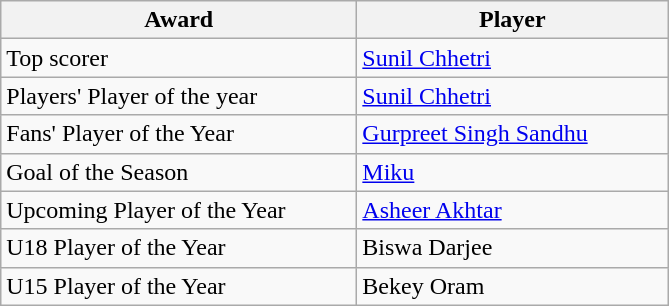<table class="wikitable" style="text-align:left">
<tr>
<th style="width:230px;">Award</th>
<th style="width:200px;">Player</th>
</tr>
<tr>
<td>Top scorer</td>
<td> <a href='#'>Sunil Chhetri</a></td>
</tr>
<tr>
<td>Players' Player of the year</td>
<td> <a href='#'>Sunil Chhetri</a></td>
</tr>
<tr>
<td>Fans' Player of the Year</td>
<td> <a href='#'>Gurpreet Singh Sandhu</a></td>
</tr>
<tr>
<td>Goal of the Season</td>
<td> <a href='#'>Miku</a></td>
</tr>
<tr>
<td>Upcoming Player of the Year</td>
<td> <a href='#'>Asheer Akhtar</a></td>
</tr>
<tr>
<td>U18 Player of the Year</td>
<td> Biswa Darjee</td>
</tr>
<tr>
<td>U15 Player of the Year</td>
<td> Bekey Oram</td>
</tr>
</table>
